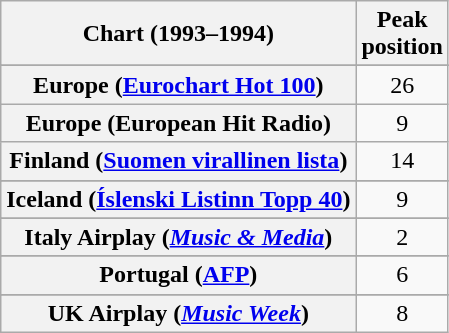<table class="wikitable sortable plainrowheaders" style="text-align:center">
<tr>
<th scope="col">Chart (1993–1994)</th>
<th scope="col">Peak<br>position</th>
</tr>
<tr>
</tr>
<tr>
</tr>
<tr>
</tr>
<tr>
<th scope="row">Europe (<a href='#'>Eurochart Hot 100</a>)</th>
<td>26</td>
</tr>
<tr>
<th scope="row">Europe (European Hit Radio)</th>
<td>9</td>
</tr>
<tr>
<th scope="row">Finland (<a href='#'>Suomen virallinen lista</a>)</th>
<td>14</td>
</tr>
<tr>
</tr>
<tr>
</tr>
<tr>
<th scope="row">Iceland (<a href='#'>Íslenski Listinn Topp 40</a>)</th>
<td>9</td>
</tr>
<tr>
</tr>
<tr>
<th scope="row">Italy Airplay (<em><a href='#'>Music & Media</a></em>)</th>
<td>2</td>
</tr>
<tr>
</tr>
<tr>
</tr>
<tr>
</tr>
<tr>
</tr>
<tr>
<th scope="row">Portugal (<a href='#'>AFP</a>)</th>
<td>6</td>
</tr>
<tr>
</tr>
<tr>
</tr>
<tr>
</tr>
<tr>
<th scope="row">UK Airplay (<em><a href='#'>Music Week</a></em>)</th>
<td>8</td>
</tr>
</table>
